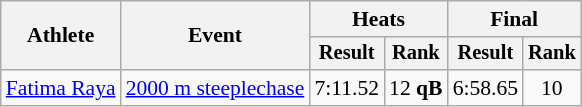<table class="wikitable" style="font-size:90%">
<tr>
<th rowspan=2>Athlete</th>
<th rowspan=2>Event</th>
<th colspan=2>Heats</th>
<th colspan=2>Final</th>
</tr>
<tr style="font-size:95%">
<th>Result</th>
<th>Rank</th>
<th>Result</th>
<th>Rank</th>
</tr>
<tr align=center>
<td align=left><a href='#'>Fatima Raya</a></td>
<td align=left><a href='#'>2000 m steeplechase</a></td>
<td>7:11.52</td>
<td>12 <strong>qB</strong></td>
<td>6:58.65</td>
<td>10</td>
</tr>
</table>
